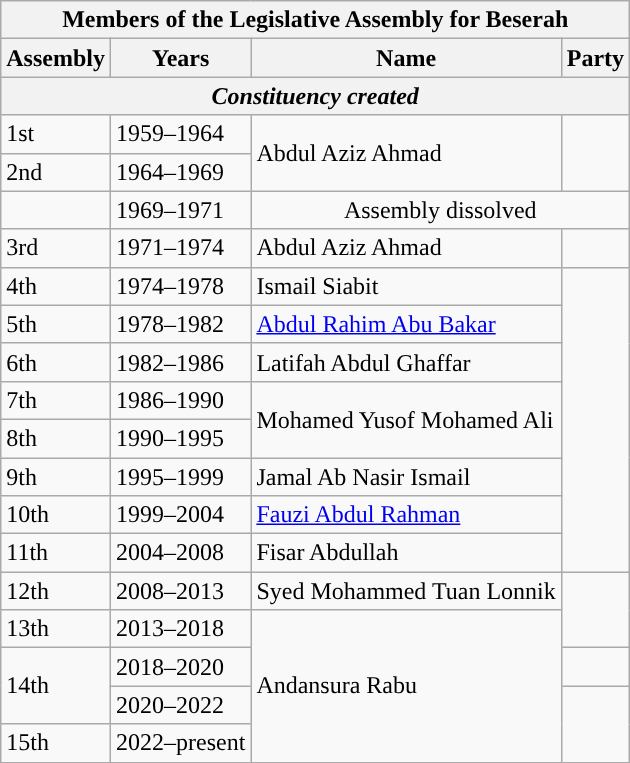<table class="wikitable">
<tr>
<th colspan="4">Members of the Legislative Assembly for Beserah</th>
</tr>
<tr>
<th>Assembly</th>
<th>Years</th>
<th>Name</th>
<th>Party</th>
</tr>
<tr>
<th colspan="4"><em>Constituency created</em></th>
</tr>
<tr>
<td>1st</td>
<td>1959–1964</td>
<td rowspan="2">Abdul Aziz Ahmad</td>
<td rowspan="2"></td>
</tr>
<tr>
<td>2nd</td>
<td>1964–1969</td>
</tr>
<tr>
<td></td>
<td>1969–1971</td>
<td colspan=2 align=center>Assembly dissolved</td>
</tr>
<tr>
<td>3rd</td>
<td>1971–1974</td>
<td>Abdul Aziz Ahmad</td>
<td></td>
</tr>
<tr>
<td>4th</td>
<td>1974–1978</td>
<td>Ismail Siabit</td>
<td rowspan="8"></td>
</tr>
<tr>
<td>5th</td>
<td>1978–1982</td>
<td><a href='#'>Abdul Rahim Abu Bakar</a></td>
</tr>
<tr>
<td>6th</td>
<td>1982–1986</td>
<td>Latifah Abdul Ghaffar</td>
</tr>
<tr>
<td>7th</td>
<td>1986–1990</td>
<td rowspan="2">Mohamed Yusof Mohamed Ali</td>
</tr>
<tr>
<td>8th</td>
<td>1990–1995</td>
</tr>
<tr>
<td>9th</td>
<td>1995–1999</td>
<td>Jamal Ab Nasir Ismail</td>
</tr>
<tr>
<td>10th</td>
<td>1999–2004</td>
<td><a href='#'>Fauzi Abdul Rahman</a></td>
</tr>
<tr>
<td>11th</td>
<td>2004–2008</td>
<td>Fisar Abdullah</td>
</tr>
<tr>
<td>12th</td>
<td>2008–2013</td>
<td>Syed Mohammed Tuan Lonnik</td>
<td rowspan="2"></td>
</tr>
<tr>
<td>13th</td>
<td>2013–2018</td>
<td rowspan="4">Andansura Rabu</td>
</tr>
<tr>
<td rowspan="2">14th</td>
<td>2018–2020</td>
<td></td>
</tr>
<tr>
<td>2020–2022</td>
<td rowspan="2"></td>
</tr>
<tr>
<td>15th</td>
<td>2022–present</td>
</tr>
</table>
